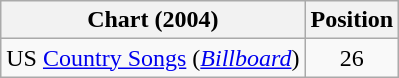<table class="wikitable sortable">
<tr>
<th scope="col">Chart (2004)</th>
<th scope="col">Position</th>
</tr>
<tr>
<td>US <a href='#'>Country Songs</a> (<em><a href='#'>Billboard</a></em>)</td>
<td align="center">26</td>
</tr>
</table>
